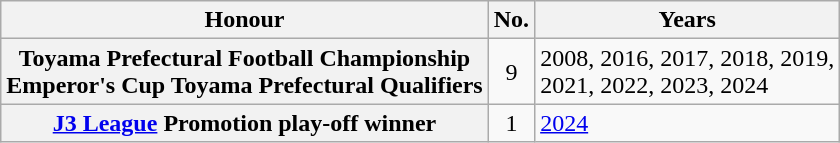<table class="wikitable plainrowheaders">
<tr>
<th scope=col>Honour</th>
<th scope=col>No.</th>
<th scope=col>Years</th>
</tr>
<tr>
<th scope=row>Toyama Prefectural Football Championship <br> Emperor's Cup Toyama Prefectural Qualifiers</th>
<td align="center">9</td>
<td>2008, 2016, 2017, 2018, 2019,<br> 2021, 2022, 2023, 2024</td>
</tr>
<tr>
<th scope=row><a href='#'>J3 League</a> Promotion play-off winner</th>
<td align="center">1</td>
<td><a href='#'>2024</a></td>
</tr>
</table>
